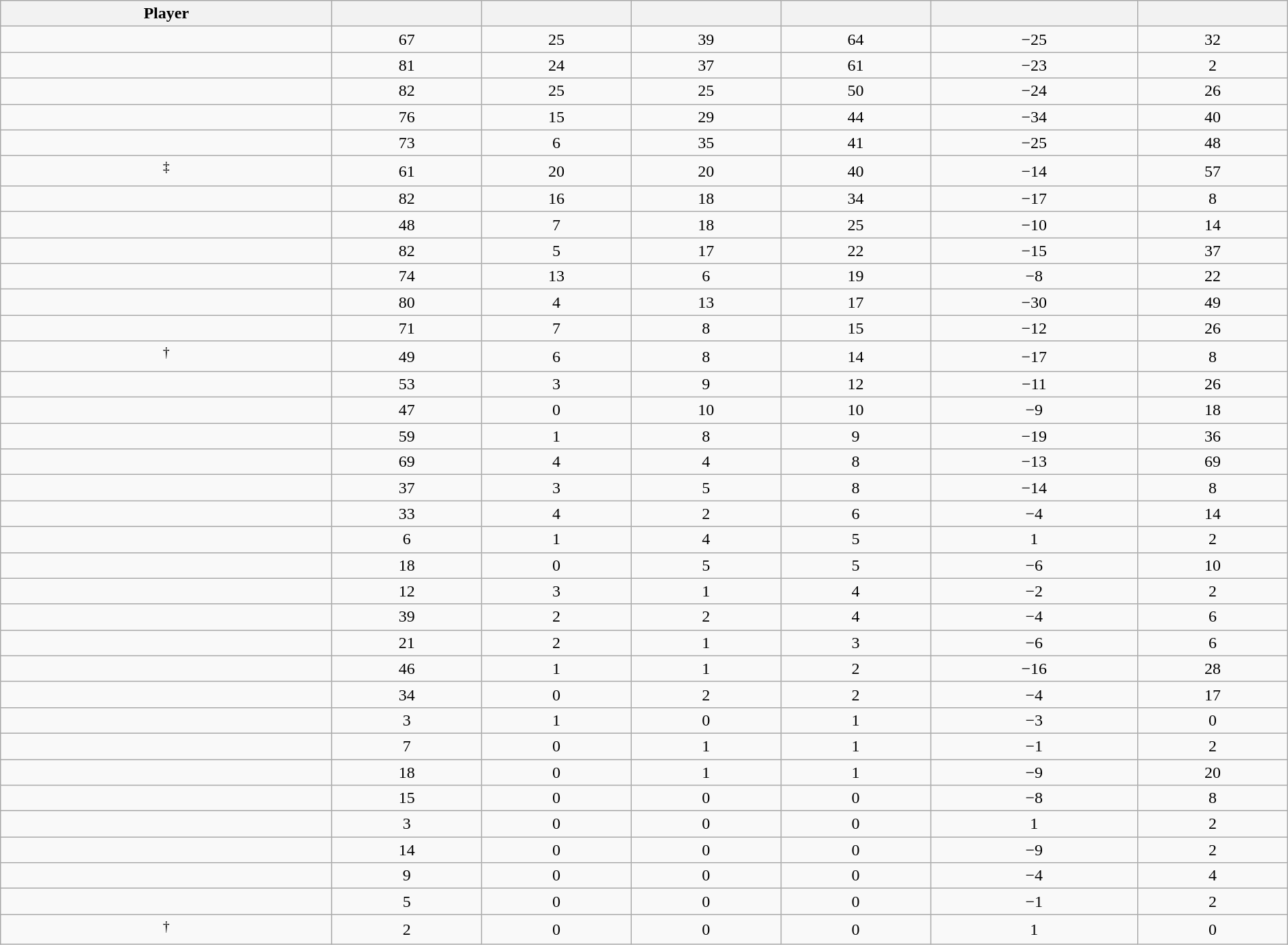<table class="wikitable sortable" style="width:100%; text-align:center;">
<tr>
<th>Player</th>
<th></th>
<th></th>
<th></th>
<th></th>
<th data-sort-type="number"></th>
<th></th>
</tr>
<tr>
<td></td>
<td>67</td>
<td>25</td>
<td>39</td>
<td>64</td>
<td>−25</td>
<td>32</td>
</tr>
<tr>
<td></td>
<td>81</td>
<td>24</td>
<td>37</td>
<td>61</td>
<td>−23</td>
<td>2</td>
</tr>
<tr>
<td></td>
<td>82</td>
<td>25</td>
<td>25</td>
<td>50</td>
<td>−24</td>
<td>26</td>
</tr>
<tr>
<td></td>
<td>76</td>
<td>15</td>
<td>29</td>
<td>44</td>
<td>−34</td>
<td>40</td>
</tr>
<tr>
<td></td>
<td>73</td>
<td>6</td>
<td>35</td>
<td>41</td>
<td>−25</td>
<td>48</td>
</tr>
<tr>
<td><sup>‡</sup></td>
<td>61</td>
<td>20</td>
<td>20</td>
<td>40</td>
<td>−14</td>
<td>57</td>
</tr>
<tr>
<td></td>
<td>82</td>
<td>16</td>
<td>18</td>
<td>34</td>
<td>−17</td>
<td>8</td>
</tr>
<tr>
<td></td>
<td>48</td>
<td>7</td>
<td>18</td>
<td>25</td>
<td>−10</td>
<td>14</td>
</tr>
<tr>
<td></td>
<td>82</td>
<td>5</td>
<td>17</td>
<td>22</td>
<td>−15</td>
<td>37</td>
</tr>
<tr>
<td></td>
<td>74</td>
<td>13</td>
<td>6</td>
<td>19</td>
<td>−8</td>
<td>22</td>
</tr>
<tr>
<td></td>
<td>80</td>
<td>4</td>
<td>13</td>
<td>17</td>
<td>−30</td>
<td>49</td>
</tr>
<tr>
<td></td>
<td>71</td>
<td>7</td>
<td>8</td>
<td>15</td>
<td>−12</td>
<td>26</td>
</tr>
<tr>
<td><sup>†</sup></td>
<td>49</td>
<td>6</td>
<td>8</td>
<td>14</td>
<td>−17</td>
<td>8</td>
</tr>
<tr>
<td></td>
<td>53</td>
<td>3</td>
<td>9</td>
<td>12</td>
<td>−11</td>
<td>26</td>
</tr>
<tr>
<td></td>
<td>47</td>
<td>0</td>
<td>10</td>
<td>10</td>
<td>−9</td>
<td>18</td>
</tr>
<tr>
<td></td>
<td>59</td>
<td>1</td>
<td>8</td>
<td>9</td>
<td>−19</td>
<td>36</td>
</tr>
<tr>
<td></td>
<td>69</td>
<td>4</td>
<td>4</td>
<td>8</td>
<td>−13</td>
<td>69</td>
</tr>
<tr>
<td></td>
<td>37</td>
<td>3</td>
<td>5</td>
<td>8</td>
<td>−14</td>
<td>8</td>
</tr>
<tr>
<td></td>
<td>33</td>
<td>4</td>
<td>2</td>
<td>6</td>
<td>−4</td>
<td>14</td>
</tr>
<tr>
<td></td>
<td>6</td>
<td>1</td>
<td>4</td>
<td>5</td>
<td>1</td>
<td>2</td>
</tr>
<tr>
<td></td>
<td>18</td>
<td>0</td>
<td>5</td>
<td>5</td>
<td>−6</td>
<td>10</td>
</tr>
<tr>
<td></td>
<td>12</td>
<td>3</td>
<td>1</td>
<td>4</td>
<td>−2</td>
<td>2</td>
</tr>
<tr>
<td></td>
<td>39</td>
<td>2</td>
<td>2</td>
<td>4</td>
<td>−4</td>
<td>6</td>
</tr>
<tr>
<td></td>
<td>21</td>
<td>2</td>
<td>1</td>
<td>3</td>
<td>−6</td>
<td>6</td>
</tr>
<tr>
<td></td>
<td>46</td>
<td>1</td>
<td>1</td>
<td>2</td>
<td>−16</td>
<td>28</td>
</tr>
<tr>
<td></td>
<td>34</td>
<td>0</td>
<td>2</td>
<td>2</td>
<td>−4</td>
<td>17</td>
</tr>
<tr>
<td></td>
<td>3</td>
<td>1</td>
<td>0</td>
<td>1</td>
<td>−3</td>
<td>0</td>
</tr>
<tr>
<td></td>
<td>7</td>
<td>0</td>
<td>1</td>
<td>1</td>
<td>−1</td>
<td>2</td>
</tr>
<tr>
<td></td>
<td>18</td>
<td>0</td>
<td>1</td>
<td>1</td>
<td>−9</td>
<td>20</td>
</tr>
<tr>
<td></td>
<td>15</td>
<td>0</td>
<td>0</td>
<td>0</td>
<td>−8</td>
<td>8</td>
</tr>
<tr>
<td></td>
<td>3</td>
<td>0</td>
<td>0</td>
<td>0</td>
<td>1</td>
<td>2</td>
</tr>
<tr>
<td></td>
<td>14</td>
<td>0</td>
<td>0</td>
<td>0</td>
<td>−9</td>
<td>2</td>
</tr>
<tr>
<td></td>
<td>9</td>
<td>0</td>
<td>0</td>
<td>0</td>
<td>−4</td>
<td>4</td>
</tr>
<tr>
<td></td>
<td>5</td>
<td>0</td>
<td>0</td>
<td>0</td>
<td>−1</td>
<td>2</td>
</tr>
<tr>
<td><sup>†</sup></td>
<td>2</td>
<td>0</td>
<td>0</td>
<td>0</td>
<td>1</td>
<td>0</td>
</tr>
</table>
